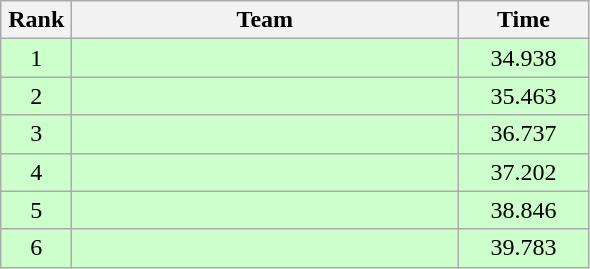<table class=wikitable style="text-align:center">
<tr>
<th width=40>Rank</th>
<th width=250>Team</th>
<th width=80>Time</th>
</tr>
<tr bgcolor="ccffcc">
<td>1</td>
<td align=left></td>
<td>34.938</td>
</tr>
<tr bgcolor="ccffcc">
<td>2</td>
<td align=left></td>
<td>35.463</td>
</tr>
<tr bgcolor="ccffcc">
<td>3</td>
<td align=left></td>
<td>36.737</td>
</tr>
<tr bgcolor="ccffcc">
<td>4</td>
<td align=left></td>
<td>37.202</td>
</tr>
<tr bgcolor="ccffcc">
<td>5</td>
<td align=left></td>
<td>38.846</td>
</tr>
<tr bgcolor="ccffcc">
<td>6</td>
<td align=left></td>
<td>39.783</td>
</tr>
</table>
